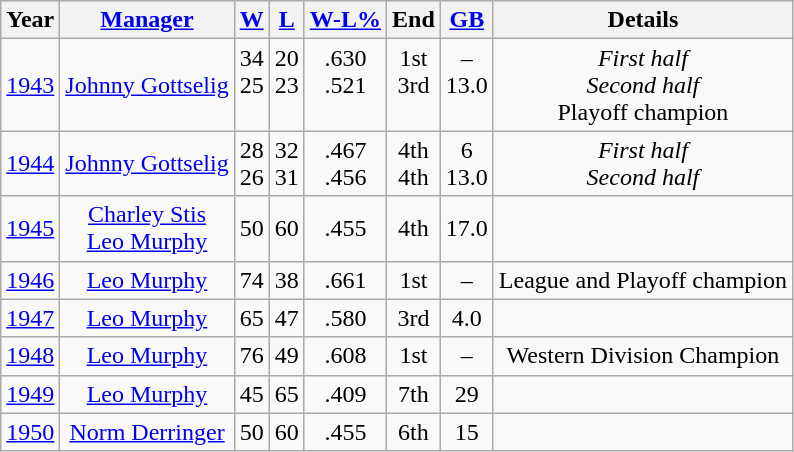<table class="wikitable">
<tr>
<th>Year</th>
<th><a href='#'>Manager</a></th>
<th><a href='#'>W</a></th>
<th><a href='#'>L</a></th>
<th><a href='#'>W-L%</a></th>
<th>End</th>
<th><a href='#'>GB</a></th>
<th>Details</th>
</tr>
<tr align=center>
<td><a href='#'>1943</a></td>
<td><a href='#'>Johnny Gottselig</a></td>
<td>34<br>25<br> </td>
<td>20<br>23<br> </td>
<td>.630<br>.521<br> </td>
<td>1st<br>3rd<br> </td>
<td>– <br>13.0<br> </td>
<td><em>First half</em><br><em>Second half</em><br>Playoff champion</td>
</tr>
<tr align=center>
<td><a href='#'>1944</a></td>
<td><a href='#'>Johnny Gottselig</a></td>
<td>28<br>26</td>
<td>32<br>31</td>
<td>.467<br>.456</td>
<td>4th<br>4th</td>
<td>6 <br>13.0</td>
<td><em>First half</em><br><em>Second half</em></td>
</tr>
<tr align=center>
<td><a href='#'>1945</a></td>
<td><a href='#'>Charley Stis</a><br><a href='#'>Leo Murphy</a></td>
<td>50</td>
<td>60</td>
<td>.455</td>
<td>4th</td>
<td>17.0</td>
<td></td>
</tr>
<tr align=center>
<td><a href='#'>1946</a></td>
<td><a href='#'>Leo Murphy</a></td>
<td>74</td>
<td>38</td>
<td>.661</td>
<td>1st</td>
<td>–</td>
<td>League and Playoff champion</td>
</tr>
<tr align=center>
<td><a href='#'>1947</a></td>
<td><a href='#'>Leo Murphy</a></td>
<td>65</td>
<td>47</td>
<td>.580</td>
<td>3rd</td>
<td>4.0</td>
<td></td>
</tr>
<tr align=center>
<td><a href='#'>1948</a></td>
<td><a href='#'>Leo Murphy</a></td>
<td>76</td>
<td>49</td>
<td>.608</td>
<td>1st</td>
<td>–</td>
<td>Western Division Champion</td>
</tr>
<tr align=center>
<td><a href='#'>1949</a></td>
<td><a href='#'>Leo Murphy</a></td>
<td>45</td>
<td>65</td>
<td>.409</td>
<td>7th</td>
<td>29</td>
<td></td>
</tr>
<tr align=center>
<td><a href='#'>1950</a></td>
<td><a href='#'>Norm Derringer</a></td>
<td>50</td>
<td>60</td>
<td>.455</td>
<td>6th</td>
<td>15</td>
<td></td>
</tr>
</table>
